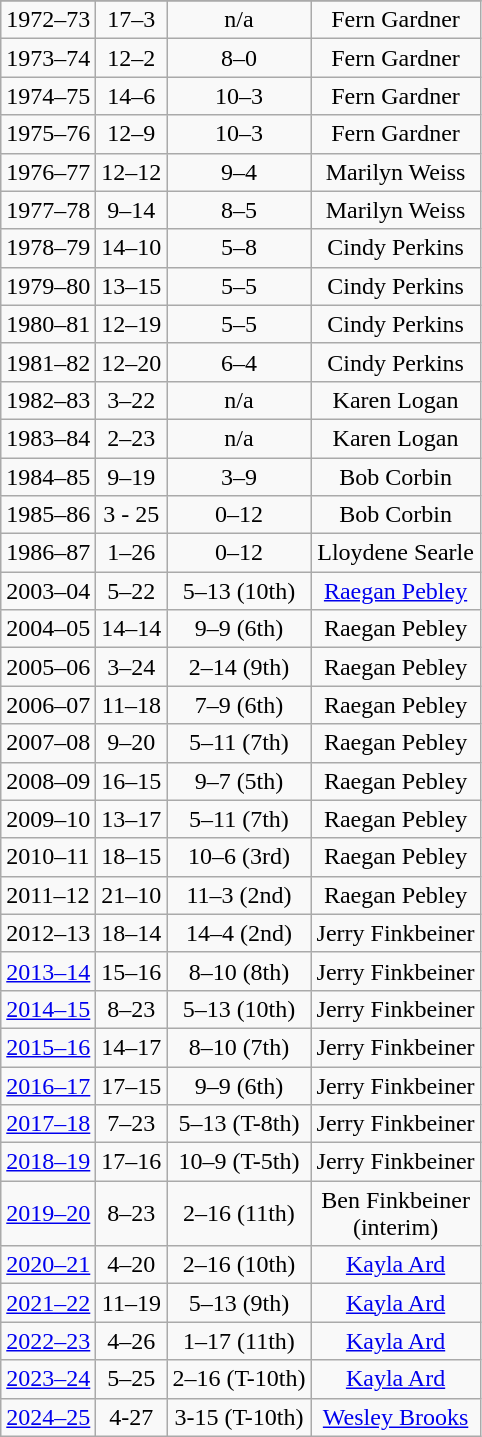<table class="wikitable" style="text-align:center">
<tr>
</tr>
<tr>
<td style="text-align:left">1972–73</td>
<td>17–3</td>
<td>n/a</td>
<td>Fern Gardner</td>
</tr>
<tr>
<td style="text-align:left">1973–74</td>
<td>12–2</td>
<td>8–0</td>
<td>Fern Gardner</td>
</tr>
<tr>
<td style="text-align:left">1974–75</td>
<td>14–6</td>
<td>10–3</td>
<td>Fern Gardner</td>
</tr>
<tr>
<td style="text-align:left">1975–76</td>
<td>12–9</td>
<td>10–3</td>
<td>Fern Gardner</td>
</tr>
<tr>
<td style="text-align:left">1976–77</td>
<td>12–12</td>
<td>9–4</td>
<td>Marilyn Weiss</td>
</tr>
<tr>
<td style="text-align:left">1977–78</td>
<td>9–14</td>
<td>8–5</td>
<td>Marilyn Weiss</td>
</tr>
<tr>
<td style="text-align:left">1978–79</td>
<td>14–10</td>
<td>5–8</td>
<td>Cindy Perkins</td>
</tr>
<tr>
<td style="text-align:left">1979–80</td>
<td>13–15</td>
<td>5–5</td>
<td>Cindy Perkins</td>
</tr>
<tr>
<td style="text-align:left">1980–81</td>
<td>12–19</td>
<td>5–5</td>
<td>Cindy Perkins</td>
</tr>
<tr>
<td style="text-align:left">1981–82</td>
<td>12–20</td>
<td>6–4</td>
<td>Cindy Perkins</td>
</tr>
<tr>
<td style="text-align:left">1982–83</td>
<td>3–22</td>
<td>n/a</td>
<td>Karen Logan</td>
</tr>
<tr>
<td style="text-align:left">1983–84</td>
<td>2–23</td>
<td>n/a</td>
<td>Karen Logan</td>
</tr>
<tr>
<td style="text-align:left">1984–85</td>
<td>9–19</td>
<td>3–9</td>
<td>Bob Corbin</td>
</tr>
<tr>
<td style="text-align:left">1985–86</td>
<td>3 - 25</td>
<td>0–12</td>
<td>Bob Corbin</td>
</tr>
<tr>
<td style="text-align:left">1986–87</td>
<td>1–26</td>
<td>0–12</td>
<td>Lloydene Searle</td>
</tr>
<tr>
<td style="text-align:left">2003–04</td>
<td>5–22</td>
<td>5–13 (10th)</td>
<td><a href='#'>Raegan Pebley</a></td>
</tr>
<tr>
<td style="text-align:left">2004–05</td>
<td>14–14</td>
<td>9–9 (6th)</td>
<td>Raegan Pebley</td>
</tr>
<tr>
<td style="text-align:left">2005–06</td>
<td>3–24</td>
<td>2–14 (9th)</td>
<td>Raegan Pebley</td>
</tr>
<tr>
<td style="text-align:left">2006–07</td>
<td>11–18</td>
<td>7–9 (6th)</td>
<td>Raegan Pebley</td>
</tr>
<tr>
<td style="text-align:left">2007–08</td>
<td>9–20</td>
<td>5–11 (7th)</td>
<td>Raegan Pebley</td>
</tr>
<tr>
<td style="text-align:left">2008–09</td>
<td>16–15</td>
<td>9–7 (5th)</td>
<td>Raegan Pebley</td>
</tr>
<tr>
<td style="text-align:left">2009–10</td>
<td>13–17</td>
<td>5–11 (7th)</td>
<td>Raegan Pebley</td>
</tr>
<tr>
<td style="text-align:left">2010–11</td>
<td>18–15</td>
<td>10–6 (3rd)</td>
<td>Raegan Pebley</td>
</tr>
<tr>
<td style="text-align:left">2011–12</td>
<td>21–10</td>
<td>11–3 (2nd)</td>
<td>Raegan Pebley</td>
</tr>
<tr>
<td style="text-align:left">2012–13</td>
<td>18–14</td>
<td>14–4 (2nd)</td>
<td>Jerry Finkbeiner</td>
</tr>
<tr>
<td style="text-align:left"><a href='#'>2013–14</a></td>
<td>15–16</td>
<td>8–10 (8th)</td>
<td>Jerry Finkbeiner</td>
</tr>
<tr>
<td style="text-align:left"><a href='#'>2014–15</a></td>
<td>8–23</td>
<td>5–13 (10th)</td>
<td>Jerry Finkbeiner</td>
</tr>
<tr>
<td style="text-align:left"><a href='#'>2015–16</a></td>
<td>14–17</td>
<td>8–10 (7th)</td>
<td>Jerry Finkbeiner</td>
</tr>
<tr>
<td style="text-align:left"><a href='#'>2016–17</a></td>
<td>17–15</td>
<td>9–9 (6th)</td>
<td>Jerry Finkbeiner</td>
</tr>
<tr>
<td style="text-align:left"><a href='#'>2017–18</a></td>
<td>7–23</td>
<td>5–13 (T-8th)</td>
<td>Jerry Finkbeiner</td>
</tr>
<tr>
<td style="text-align:left"><a href='#'>2018–19</a></td>
<td>17–16</td>
<td>10–9 (T-5th)</td>
<td>Jerry Finkbeiner</td>
</tr>
<tr>
<td style="text-align:left"><a href='#'>2019–20</a></td>
<td>8–23</td>
<td>2–16 (11th)</td>
<td>Ben Finkbeiner<br>(interim)</td>
</tr>
<tr>
<td style="text-align:left"><a href='#'>2020–21</a></td>
<td>4–20</td>
<td>2–16 (10th)</td>
<td><a href='#'>Kayla Ard</a></td>
</tr>
<tr>
<td style="text-align:left"><a href='#'>2021–22</a></td>
<td>11–19</td>
<td>5–13 (9th)</td>
<td><a href='#'>Kayla Ard</a></td>
</tr>
<tr>
<td style="text-align:left"><a href='#'>2022–23</a></td>
<td>4–26</td>
<td>1–17 (11th)</td>
<td><a href='#'>Kayla Ard</a></td>
</tr>
<tr>
<td style="text-align:left"><a href='#'>2023–24</a></td>
<td>5–25</td>
<td>2–16 (T-10th)</td>
<td><a href='#'>Kayla Ard</a></td>
</tr>
<tr>
<td><a href='#'>2024–25</a></td>
<td>4-27</td>
<td>3-15 (T-10th)</td>
<td><a href='#'>Wesley Brooks</a></td>
</tr>
</table>
